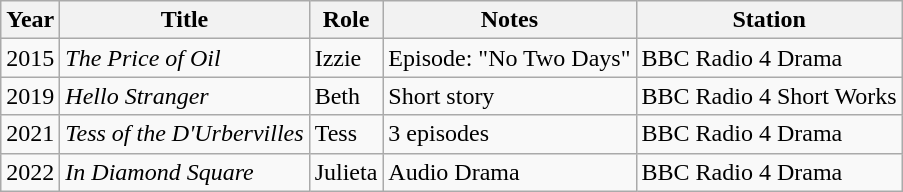<table class="wikitable sortable">
<tr>
<th>Year</th>
<th>Title</th>
<th>Role</th>
<th class="unsortable">Notes</th>
<th>Station</th>
</tr>
<tr>
<td>2015</td>
<td><em>The Price of Oil</em></td>
<td>Izzie</td>
<td>Episode: "No Two Days"</td>
<td>BBC Radio 4 Drama</td>
</tr>
<tr>
<td>2019</td>
<td><em>Hello Stranger</em></td>
<td>Beth</td>
<td>Short story</td>
<td>BBC Radio 4 Short Works</td>
</tr>
<tr>
<td>2021</td>
<td><em>Tess of the D'Urbervilles</em></td>
<td>Tess</td>
<td>3 episodes</td>
<td>BBC Radio 4 Drama</td>
</tr>
<tr>
<td>2022</td>
<td><em>In Diamond Square</em></td>
<td>Julieta</td>
<td>Audio Drama</td>
<td>BBC Radio 4 Drama</td>
</tr>
</table>
